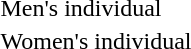<table>
<tr>
<td>Men's individual<br></td>
<td></td>
<td></td>
<td></td>
</tr>
<tr>
<td>Women's individual<br></td>
<td></td>
<td></td>
<td></td>
</tr>
</table>
